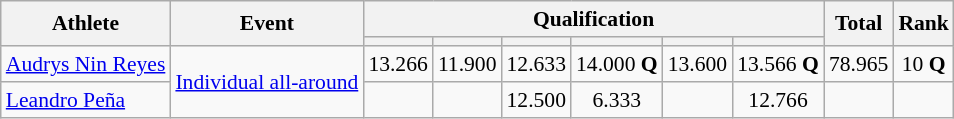<table class="wikitable" style="font-size:90%">
<tr>
<th rowspan=2>Athlete</th>
<th rowspan=2>Event</th>
<th colspan=6>Qualification</th>
<th rowspan=2>Total</th>
<th rowspan=2>Rank</th>
</tr>
<tr style="font-size:95%">
<th></th>
<th></th>
<th></th>
<th></th>
<th></th>
<th></th>
</tr>
<tr align=center>
<td align=left><a href='#'>Audrys Nin Reyes</a></td>
<td align=left rowspan=2><a href='#'>Individual all-around</a></td>
<td>13.266</td>
<td>11.900</td>
<td>12.633</td>
<td>14.000 <strong>Q</strong></td>
<td>13.600</td>
<td>13.566 <strong>Q</strong></td>
<td>78.965</td>
<td>10  <strong>Q</strong></td>
</tr>
<tr align=center>
<td align=left><a href='#'>Leandro Peña</a></td>
<td></td>
<td></td>
<td>12.500</td>
<td>6.333</td>
<td></td>
<td>12.766</td>
<td></td>
<td></td>
</tr>
</table>
